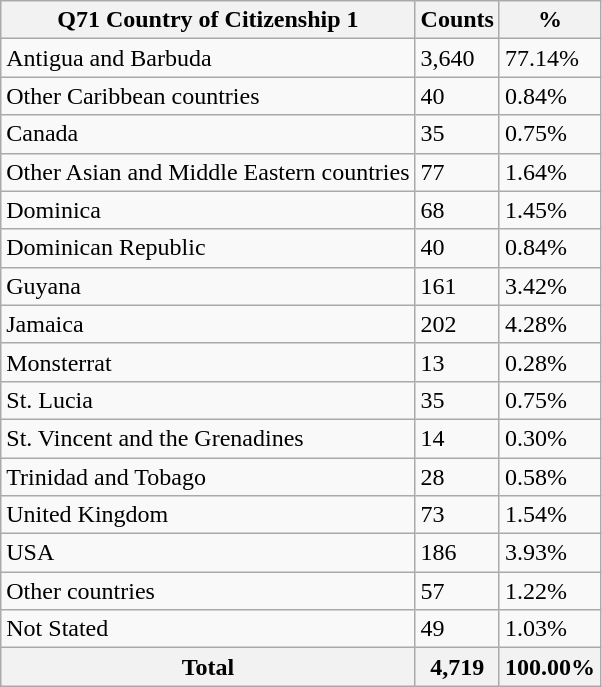<table class="wikitable sortable">
<tr>
<th>Q71 Country of Citizenship 1</th>
<th>Counts</th>
<th>%</th>
</tr>
<tr>
<td>Antigua and Barbuda</td>
<td>3,640</td>
<td>77.14%</td>
</tr>
<tr>
<td>Other Caribbean countries</td>
<td>40</td>
<td>0.84%</td>
</tr>
<tr>
<td>Canada</td>
<td>35</td>
<td>0.75%</td>
</tr>
<tr>
<td>Other Asian and Middle Eastern countries</td>
<td>77</td>
<td>1.64%</td>
</tr>
<tr>
<td>Dominica</td>
<td>68</td>
<td>1.45%</td>
</tr>
<tr>
<td>Dominican Republic</td>
<td>40</td>
<td>0.84%</td>
</tr>
<tr>
<td>Guyana</td>
<td>161</td>
<td>3.42%</td>
</tr>
<tr>
<td>Jamaica</td>
<td>202</td>
<td>4.28%</td>
</tr>
<tr>
<td>Monsterrat</td>
<td>13</td>
<td>0.28%</td>
</tr>
<tr>
<td>St. Lucia</td>
<td>35</td>
<td>0.75%</td>
</tr>
<tr>
<td>St. Vincent and the Grenadines</td>
<td>14</td>
<td>0.30%</td>
</tr>
<tr>
<td>Trinidad and Tobago</td>
<td>28</td>
<td>0.58%</td>
</tr>
<tr>
<td>United Kingdom</td>
<td>73</td>
<td>1.54%</td>
</tr>
<tr>
<td>USA</td>
<td>186</td>
<td>3.93%</td>
</tr>
<tr>
<td>Other countries</td>
<td>57</td>
<td>1.22%</td>
</tr>
<tr>
<td>Not Stated</td>
<td>49</td>
<td>1.03%</td>
</tr>
<tr>
<th>Total</th>
<th>4,719</th>
<th>100.00%</th>
</tr>
</table>
